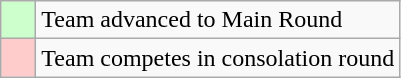<table class="wikitable">
<tr>
<td style="background:#cfc;">    </td>
<td>Team advanced to Main Round</td>
</tr>
<tr>
<td style="background:#fcc;">    </td>
<td>Team competes in consolation round</td>
</tr>
</table>
